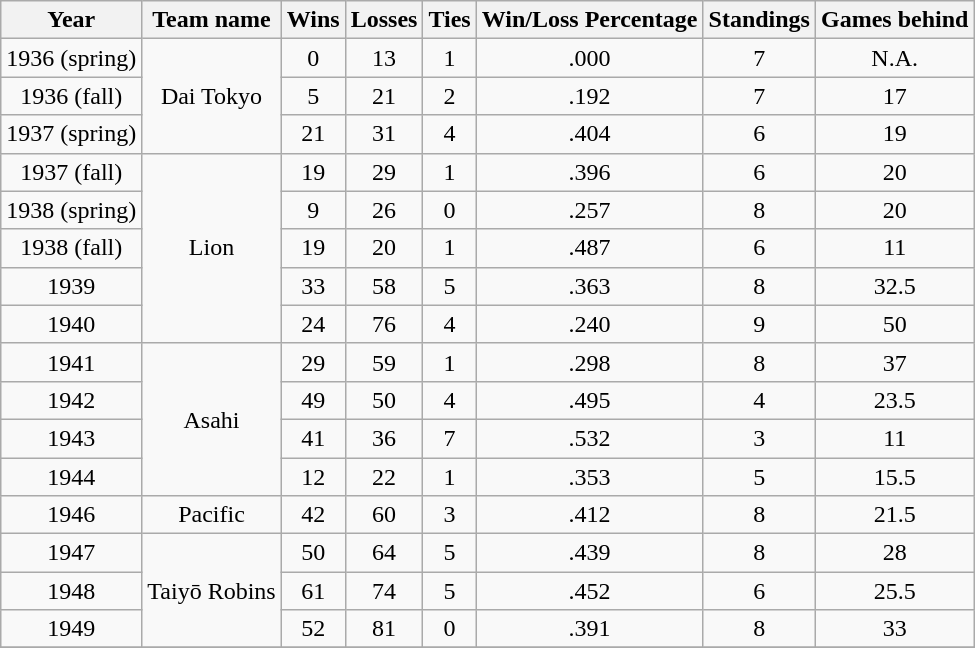<table class="wikitable sortable" style="text-align:center;">
<tr ">
<th>Year</th>
<th>Team name</th>
<th>Wins</th>
<th>Losses</th>
<th>Ties</th>
<th>Win/Loss Percentage</th>
<th>Standings</th>
<th>Games behind</th>
</tr>
<tr>
<td>1936 (spring)</td>
<td rowspan=3>Dai Tokyo</td>
<td>0</td>
<td>13</td>
<td>1</td>
<td>.000</td>
<td>7</td>
<td>N.A.</td>
</tr>
<tr>
<td>1936 (fall)</td>
<td>5</td>
<td>21</td>
<td>2</td>
<td>.192</td>
<td>7</td>
<td>17</td>
</tr>
<tr>
<td>1937 (spring)</td>
<td>21</td>
<td>31</td>
<td>4</td>
<td>.404</td>
<td>6</td>
<td>19</td>
</tr>
<tr>
<td>1937 (fall)</td>
<td rowspan=5>Lion</td>
<td>19</td>
<td>29</td>
<td>1</td>
<td>.396</td>
<td>6</td>
<td>20</td>
</tr>
<tr>
<td>1938 (spring)</td>
<td>9</td>
<td>26</td>
<td>0</td>
<td>.257</td>
<td>8</td>
<td>20</td>
</tr>
<tr>
<td>1938 (fall)</td>
<td>19</td>
<td>20</td>
<td>1</td>
<td>.487</td>
<td>6</td>
<td>11</td>
</tr>
<tr>
<td>1939</td>
<td>33</td>
<td>58</td>
<td>5</td>
<td>.363</td>
<td>8</td>
<td>32.5</td>
</tr>
<tr>
<td>1940</td>
<td>24</td>
<td>76</td>
<td>4</td>
<td>.240</td>
<td>9</td>
<td>50</td>
</tr>
<tr>
<td>1941</td>
<td rowspan=4>Asahi</td>
<td>29</td>
<td>59</td>
<td>1</td>
<td>.298</td>
<td>8</td>
<td>37</td>
</tr>
<tr>
<td>1942</td>
<td>49</td>
<td>50</td>
<td>4</td>
<td>.495</td>
<td>4</td>
<td>23.5</td>
</tr>
<tr>
<td>1943</td>
<td>41</td>
<td>36</td>
<td>7</td>
<td>.532</td>
<td>3</td>
<td>11</td>
</tr>
<tr>
<td>1944</td>
<td>12</td>
<td>22</td>
<td>1</td>
<td>.353</td>
<td>5</td>
<td>15.5</td>
</tr>
<tr>
<td>1946</td>
<td>Pacific</td>
<td>42</td>
<td>60</td>
<td>3</td>
<td>.412</td>
<td>8</td>
<td>21.5</td>
</tr>
<tr>
<td>1947</td>
<td rowspan=3>Taiyō Robins</td>
<td>50</td>
<td>64</td>
<td>5</td>
<td>.439</td>
<td>8</td>
<td>28</td>
</tr>
<tr>
<td>1948</td>
<td>61</td>
<td>74</td>
<td>5</td>
<td>.452</td>
<td>6</td>
<td>25.5</td>
</tr>
<tr>
<td>1949</td>
<td>52</td>
<td>81</td>
<td>0</td>
<td>.391</td>
<td>8</td>
<td>33</td>
</tr>
<tr>
</tr>
</table>
